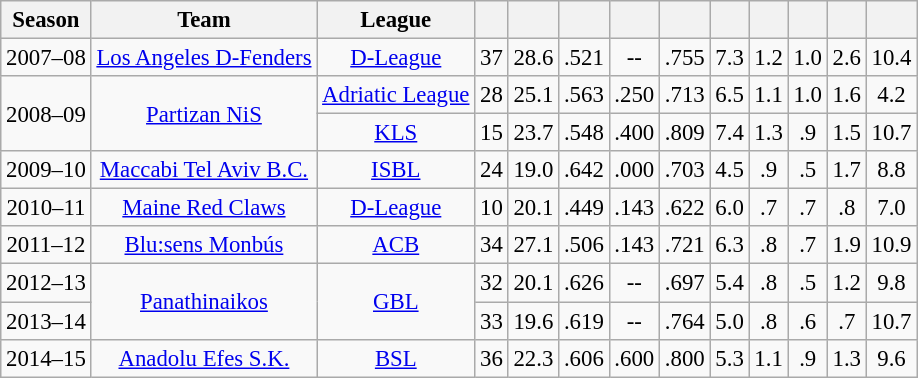<table class="wikitable sortable" style="font-size:95%; text-align:center;">
<tr>
<th>Season</th>
<th>Team</th>
<th>League</th>
<th></th>
<th></th>
<th></th>
<th></th>
<th></th>
<th></th>
<th></th>
<th></th>
<th></th>
<th></th>
</tr>
<tr>
<td>2007–08</td>
<td><a href='#'>Los Angeles D-Fenders</a></td>
<td><a href='#'>D-League</a></td>
<td>37</td>
<td>28.6</td>
<td>.521</td>
<td>--</td>
<td>.755</td>
<td>7.3</td>
<td>1.2</td>
<td>1.0</td>
<td>2.6</td>
<td>10.4</td>
</tr>
<tr>
<td rowspan="2">2008–09</td>
<td rowspan="2"><a href='#'>Partizan NiS</a></td>
<td><a href='#'>Adriatic League</a></td>
<td>28</td>
<td>25.1</td>
<td>.563</td>
<td>.250</td>
<td>.713</td>
<td>6.5</td>
<td>1.1</td>
<td>1.0</td>
<td>1.6</td>
<td>4.2</td>
</tr>
<tr>
<td><a href='#'>KLS</a></td>
<td>15</td>
<td>23.7</td>
<td>.548</td>
<td>.400</td>
<td>.809</td>
<td>7.4</td>
<td>1.3</td>
<td>.9</td>
<td>1.5</td>
<td>10.7</td>
</tr>
<tr>
<td>2009–10</td>
<td><a href='#'>Maccabi Tel Aviv B.C.</a></td>
<td><a href='#'>ISBL</a></td>
<td>24</td>
<td>19.0</td>
<td>.642</td>
<td>.000</td>
<td>.703</td>
<td>4.5</td>
<td>.9</td>
<td>.5</td>
<td>1.7</td>
<td>8.8</td>
</tr>
<tr>
<td>2010–11</td>
<td><a href='#'>Maine Red Claws</a></td>
<td><a href='#'>D-League</a></td>
<td>10</td>
<td>20.1</td>
<td>.449</td>
<td>.143</td>
<td>.622</td>
<td>6.0</td>
<td>.7</td>
<td>.7</td>
<td>.8</td>
<td>7.0</td>
</tr>
<tr>
<td>2011–12</td>
<td><a href='#'>Blu:sens Monbús</a></td>
<td><a href='#'>ACB</a></td>
<td>34</td>
<td>27.1</td>
<td>.506</td>
<td>.143</td>
<td>.721</td>
<td>6.3</td>
<td>.8</td>
<td>.7</td>
<td>1.9</td>
<td>10.9</td>
</tr>
<tr>
<td>2012–13</td>
<td rowspan="2"><a href='#'>Panathinaikos</a></td>
<td rowspan="2"><a href='#'>GBL</a></td>
<td>32</td>
<td>20.1</td>
<td>.626</td>
<td>--</td>
<td>.697</td>
<td>5.4</td>
<td>.8</td>
<td>.5</td>
<td>1.2</td>
<td>9.8</td>
</tr>
<tr>
<td>2013–14</td>
<td>33</td>
<td>19.6</td>
<td>.619</td>
<td>--</td>
<td>.764</td>
<td>5.0</td>
<td>.8</td>
<td>.6</td>
<td>.7</td>
<td>10.7</td>
</tr>
<tr>
<td>2014–15</td>
<td><a href='#'>Anadolu Efes S.K.</a></td>
<td><a href='#'>BSL</a></td>
<td>36</td>
<td>22.3</td>
<td>.606</td>
<td>.600</td>
<td>.800</td>
<td>5.3</td>
<td>1.1</td>
<td>.9</td>
<td>1.3</td>
<td>9.6</td>
</tr>
</table>
